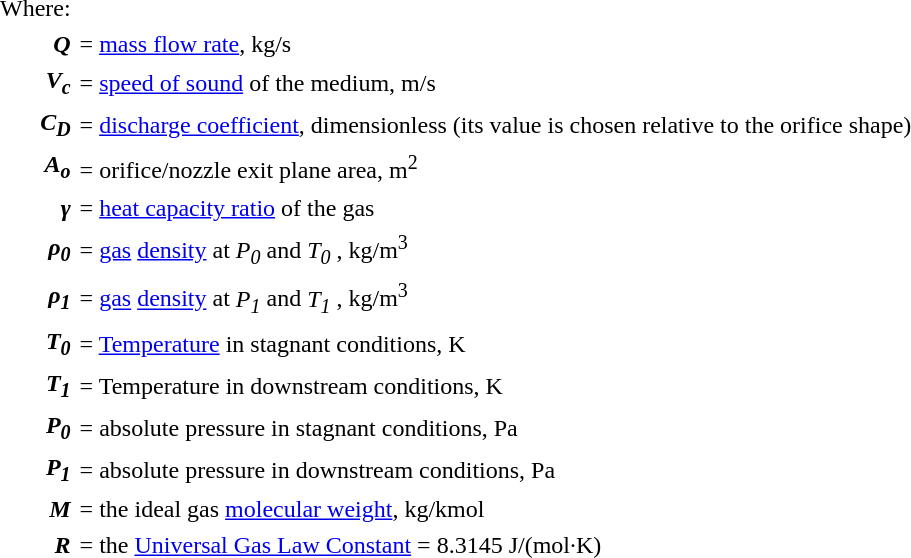<table border="0" cellpadding="2">
<tr>
<td align=right>Where:</td>
<td> </td>
</tr>
<tr>
<th align=right><em>Q</em></th>
<td align=left>= <a href='#'>mass flow rate</a>, kg/s</td>
</tr>
<tr>
<th align=right><em>V<sub>c</sub></em></th>
<td align=left>= <a href='#'>speed of sound</a> of the medium, m/s</td>
</tr>
<tr>
<th align=right><em>C<sub>D</sub></em></th>
<td align=left>= <a href='#'>discharge coefficient</a>, dimensionless (its value is chosen relative to the orifice shape)</td>
</tr>
<tr>
<th align=right><em>A<sub>o</sub></em></th>
<td align=left>= orifice/nozzle exit plane area, m<sup>2</sup></td>
</tr>
<tr>
<th align=right><em>γ</em></th>
<td align=left>= <a href='#'>heat capacity ratio</a> of the gas</td>
</tr>
<tr>
<th align=right><em>ρ<sub>0</sub></em></th>
<td align=left>= <a href='#'>gas</a> <a href='#'>density</a> at <em>P<sub>0</sub></em>  and <em>T<sub>0</sub></em> , kg/m<sup>3</sup></td>
</tr>
<tr>
<th align=right><em>ρ<sub>1</sub></em></th>
<td align=left>= <a href='#'>gas</a> <a href='#'>density</a> at <em>P<sub>1</sub></em>  and <em>T<sub>1</sub></em> , kg/m<sup>3</sup></td>
</tr>
<tr>
<th align=right><em>T<sub>0</sub></em></th>
<td align=left>= <a href='#'>Temperature</a> in stagnant conditions, K</td>
</tr>
<tr>
<th align=right><em>T<sub>1</sub></em></th>
<td align=left>= Temperature in downstream conditions, K</td>
</tr>
<tr>
<th align=right><em>P<sub>0</sub></em></th>
<td align=left>= absolute pressure in stagnant conditions, Pa</td>
</tr>
<tr>
<th align=right><em>P<sub>1</sub></em></th>
<td align=left>= absolute pressure in downstream conditions, Pa</td>
</tr>
<tr>
<th align=right><em>M</em></th>
<td align=left>= the ideal gas <a href='#'>molecular weight</a>, kg/kmol   </td>
</tr>
<tr>
<th align=right><em>R</em></th>
<td align=left>= the <a href='#'>Universal Gas Law Constant</a>  =  8.3145 J/(mol·K)</td>
</tr>
</table>
